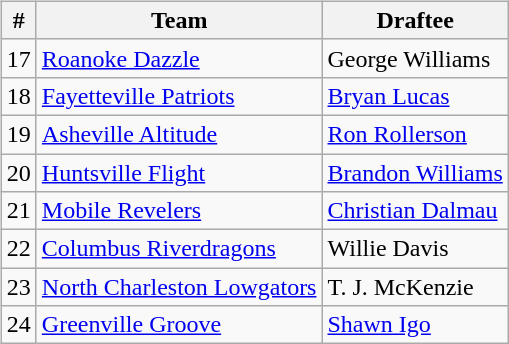<table>
<tr>
<td><br><table class="wikitable sortable" border="1">
<tr>
<th>#</th>
<th>Team</th>
<th>Draftee</th>
</tr>
<tr>
<td>17</td>
<td><a href='#'>Roanoke Dazzle</a></td>
<td>George Williams</td>
</tr>
<tr>
<td>18</td>
<td><a href='#'>Fayetteville Patriots</a></td>
<td><a href='#'>Bryan Lucas</a></td>
</tr>
<tr>
<td>19</td>
<td><a href='#'>Asheville Altitude</a></td>
<td><a href='#'>Ron Rollerson</a></td>
</tr>
<tr>
<td>20</td>
<td><a href='#'>Huntsville Flight</a></td>
<td><a href='#'>Brandon Williams</a></td>
</tr>
<tr>
<td>21</td>
<td><a href='#'>Mobile Revelers</a></td>
<td><a href='#'>Christian Dalmau</a></td>
</tr>
<tr>
<td>22</td>
<td><a href='#'>Columbus Riverdragons</a></td>
<td>Willie Davis</td>
</tr>
<tr>
<td>23</td>
<td><a href='#'>North Charleston Lowgators</a></td>
<td>T. J. McKenzie</td>
</tr>
<tr>
<td>24</td>
<td><a href='#'>Greenville Groove</a></td>
<td><a href='#'>Shawn Igo</a></td>
</tr>
</table>
</td>
</tr>
</table>
